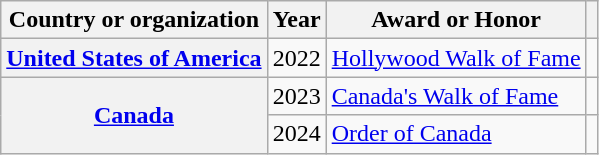<table class="wikitable plainrowheaders sortable">
<tr>
<th scope="col">Country or organization</th>
<th scope="col">Year</th>
<th scope="col">Award or Honor</th>
<th scope="col" class="unsortable"></th>
</tr>
<tr>
<th scope="row" rowspan="1"><a href='#'>United States of America</a></th>
<td>2022</td>
<td><a href='#'>Hollywood Walk of Fame</a></td>
<td style="text-align:center;"></td>
</tr>
<tr>
<th scope="row" rowspan="2"><a href='#'>Canada</a></th>
<td>2023</td>
<td><a href='#'>Canada's Walk of Fame</a></td>
<td style="text-align:center;"></td>
</tr>
<tr>
<td>2024</td>
<td><a href='#'>Order of Canada</a></td>
<td style="text-align:center;"></td>
</tr>
</table>
